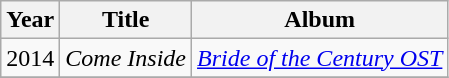<table class="wikitable sortable">
<tr>
<th>Year</th>
<th>Title</th>
<th>Album</th>
</tr>
<tr>
<td>2014</td>
<td><em>Come Inside</em></td>
<td><a href='#'><em>Bride of the Century OST</em></a></td>
</tr>
<tr>
</tr>
</table>
